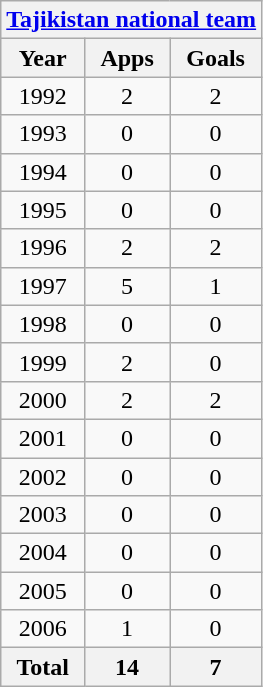<table class="wikitable" style="text-align:center">
<tr>
<th colspan=3><a href='#'>Tajikistan national team</a></th>
</tr>
<tr>
<th>Year</th>
<th>Apps</th>
<th>Goals</th>
</tr>
<tr>
<td>1992</td>
<td>2</td>
<td>2</td>
</tr>
<tr>
<td>1993</td>
<td>0</td>
<td>0</td>
</tr>
<tr>
<td>1994</td>
<td>0</td>
<td>0</td>
</tr>
<tr>
<td>1995</td>
<td>0</td>
<td>0</td>
</tr>
<tr>
<td>1996</td>
<td>2</td>
<td>2</td>
</tr>
<tr>
<td>1997</td>
<td>5</td>
<td>1</td>
</tr>
<tr>
<td>1998</td>
<td>0</td>
<td>0</td>
</tr>
<tr>
<td>1999</td>
<td>2</td>
<td>0</td>
</tr>
<tr>
<td>2000</td>
<td>2</td>
<td>2</td>
</tr>
<tr>
<td>2001</td>
<td>0</td>
<td>0</td>
</tr>
<tr>
<td>2002</td>
<td>0</td>
<td>0</td>
</tr>
<tr>
<td>2003</td>
<td>0</td>
<td>0</td>
</tr>
<tr>
<td>2004</td>
<td>0</td>
<td>0</td>
</tr>
<tr>
<td>2005</td>
<td>0</td>
<td>0</td>
</tr>
<tr>
<td>2006</td>
<td>1</td>
<td>0</td>
</tr>
<tr>
<th>Total</th>
<th>14</th>
<th>7</th>
</tr>
</table>
